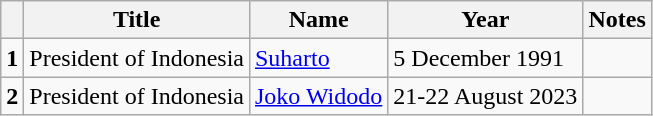<table class="wikitable">
<tr>
<th></th>
<th>Title</th>
<th>Name</th>
<th>Year</th>
<th>Notes</th>
</tr>
<tr>
<td><strong>1</strong></td>
<td>President of Indonesia</td>
<td><a href='#'>Suharto</a></td>
<td>5 December 1991</td>
<td></td>
</tr>
<tr>
<td><strong>2</strong></td>
<td>President of Indonesia</td>
<td><a href='#'>Joko Widodo</a></td>
<td>21-22 August 2023</td>
<td></td>
</tr>
</table>
